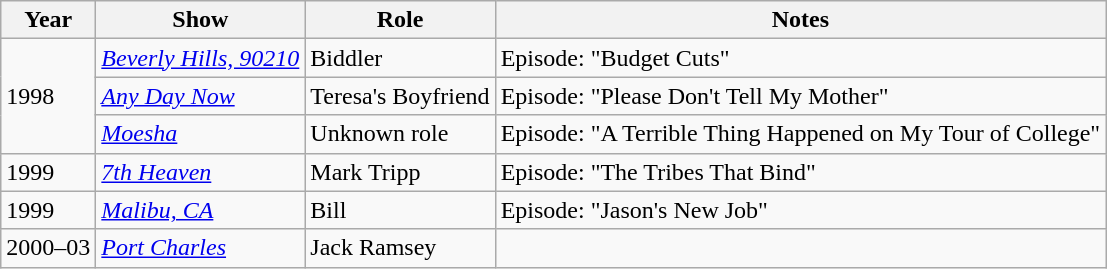<table class="wikitable">
<tr>
<th>Year</th>
<th>Show</th>
<th>Role</th>
<th>Notes</th>
</tr>
<tr>
<td rowspan="3">1998</td>
<td><em><a href='#'>Beverly Hills, 90210</a></em></td>
<td>Biddler</td>
<td>Episode: "Budget Cuts"</td>
</tr>
<tr>
<td><em><a href='#'>Any Day Now</a></em></td>
<td>Teresa's Boyfriend</td>
<td>Episode: "Please Don't Tell My Mother"</td>
</tr>
<tr>
<td><em><a href='#'>Moesha</a></em></td>
<td>Unknown role</td>
<td>Episode: "A Terrible Thing Happened on My Tour of College"</td>
</tr>
<tr>
<td>1999</td>
<td><em><a href='#'>7th Heaven</a></em></td>
<td>Mark Tripp</td>
<td>Episode: "The Tribes That Bind"</td>
</tr>
<tr>
<td>1999</td>
<td><em><a href='#'>Malibu, CA</a></em></td>
<td>Bill</td>
<td>Episode: "Jason's New Job"</td>
</tr>
<tr>
<td>2000–03</td>
<td><em><a href='#'>Port Charles</a></em></td>
<td>Jack Ramsey</td>
<td></td>
</tr>
</table>
